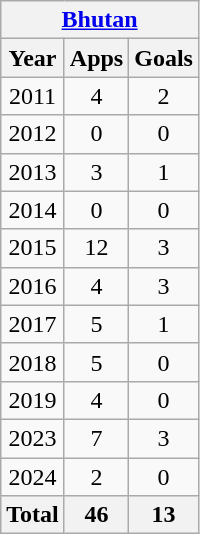<table class="wikitable" style="text-align:center">
<tr>
<th colspan=3><a href='#'>Bhutan</a></th>
</tr>
<tr>
<th>Year</th>
<th>Apps</th>
<th>Goals</th>
</tr>
<tr>
<td>2011</td>
<td>4</td>
<td>2</td>
</tr>
<tr>
<td>2012</td>
<td>0</td>
<td>0</td>
</tr>
<tr>
<td>2013</td>
<td>3</td>
<td>1</td>
</tr>
<tr>
<td>2014</td>
<td>0</td>
<td>0</td>
</tr>
<tr>
<td>2015</td>
<td>12</td>
<td>3</td>
</tr>
<tr>
<td>2016</td>
<td>4</td>
<td>3</td>
</tr>
<tr>
<td>2017</td>
<td>5</td>
<td>1</td>
</tr>
<tr>
<td>2018</td>
<td>5</td>
<td>0</td>
</tr>
<tr>
<td>2019</td>
<td>4</td>
<td>0</td>
</tr>
<tr>
<td>2023</td>
<td>7</td>
<td>3</td>
</tr>
<tr>
<td>2024</td>
<td>2</td>
<td>0</td>
</tr>
<tr>
<th>Total</th>
<th>46</th>
<th>13</th>
</tr>
</table>
